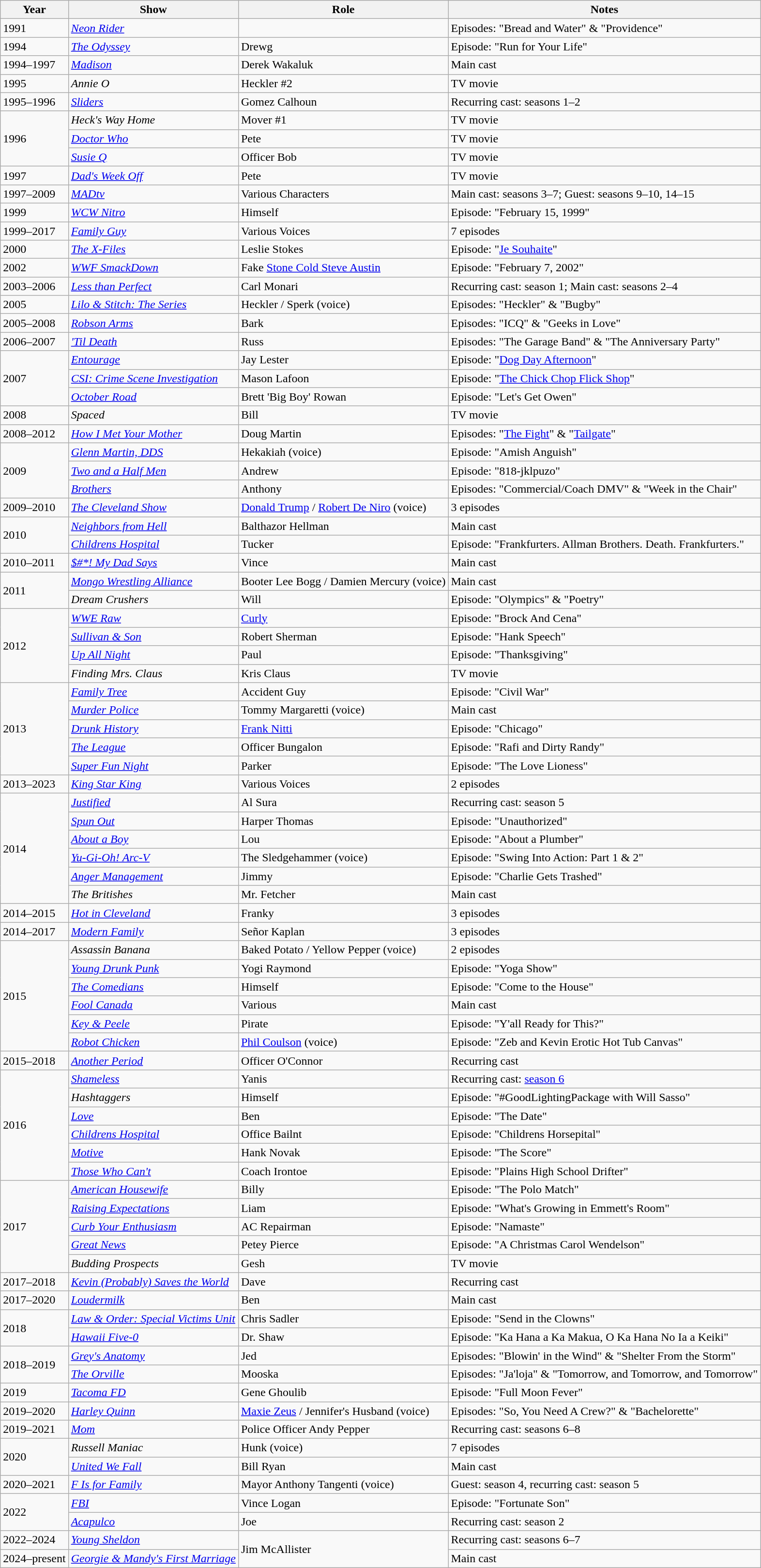<table class="wikitable sortable">
<tr>
<th>Year</th>
<th>Show</th>
<th>Role</th>
<th class="unsortable">Notes</th>
</tr>
<tr>
<td>1991</td>
<td><em><a href='#'>Neon Rider</a></em></td>
<td></td>
<td>Episodes: "Bread and Water" & "Providence"</td>
</tr>
<tr>
<td>1994</td>
<td data-sort-value="Odyssey, The"><em><a href='#'>The Odyssey</a></em></td>
<td>Drewg</td>
<td>Episode: "Run for Your Life"</td>
</tr>
<tr>
<td>1994–1997</td>
<td><em><a href='#'>Madison</a></em></td>
<td>Derek Wakaluk</td>
<td>Main cast</td>
</tr>
<tr>
<td>1995</td>
<td><em>Annie O</em></td>
<td>Heckler #2</td>
<td>TV movie</td>
</tr>
<tr>
<td>1995–1996</td>
<td><em><a href='#'>Sliders</a></em></td>
<td>Gomez Calhoun</td>
<td>Recurring cast: seasons 1–2</td>
</tr>
<tr>
<td rowspan="3">1996</td>
<td><em>Heck's Way Home</em></td>
<td>Mover #1</td>
<td>TV movie</td>
</tr>
<tr>
<td><em><a href='#'>Doctor Who</a></em></td>
<td>Pete</td>
<td>TV movie</td>
</tr>
<tr>
<td><em><a href='#'>Susie Q</a></em></td>
<td>Officer Bob</td>
<td>TV movie</td>
</tr>
<tr>
<td>1997</td>
<td><em><a href='#'>Dad's Week Off</a></em></td>
<td>Pete</td>
<td>TV movie</td>
</tr>
<tr>
<td>1997–2009</td>
<td><em><a href='#'>MADtv</a></em></td>
<td>Various Characters</td>
<td>Main cast: seasons 3–7; Guest: seasons 9–10, 14–15</td>
</tr>
<tr>
<td>1999</td>
<td><em><a href='#'>WCW Nitro</a></em></td>
<td>Himself</td>
<td>Episode: "February 15, 1999"</td>
</tr>
<tr>
<td>1999–2017</td>
<td><em><a href='#'>Family Guy</a></em></td>
<td>Various Voices</td>
<td>7 episodes</td>
</tr>
<tr>
<td>2000</td>
<td data-sort-value="X-Files, The"><em><a href='#'>The X-Files</a></em></td>
<td>Leslie Stokes</td>
<td>Episode: "<a href='#'>Je Souhaite</a>"</td>
</tr>
<tr>
<td>2002</td>
<td><em><a href='#'>WWF SmackDown</a></em></td>
<td>Fake <a href='#'>Stone Cold Steve Austin</a></td>
<td>Episode: "February 7, 2002"</td>
</tr>
<tr>
<td>2003–2006</td>
<td><em><a href='#'>Less than Perfect</a></em></td>
<td>Carl Monari</td>
<td>Recurring cast: season 1; Main cast: seasons 2–4</td>
</tr>
<tr>
<td>2005</td>
<td><em><a href='#'>Lilo & Stitch: The Series</a></em></td>
<td>Heckler / Sperk (voice)</td>
<td>Episodes: "Heckler" & "Bugby"</td>
</tr>
<tr>
<td>2005–2008</td>
<td><em><a href='#'>Robson Arms</a></em></td>
<td>Bark</td>
<td>Episodes: "ICQ" & "Geeks in Love"</td>
</tr>
<tr>
<td>2006–2007</td>
<td data-sort-value="Til Death"><em><a href='#'>'Til Death</a></em></td>
<td>Russ</td>
<td>Episodes: "The Garage Band" & "The Anniversary Party"</td>
</tr>
<tr>
<td rowspan="3">2007</td>
<td><em><a href='#'>Entourage</a></em></td>
<td>Jay Lester</td>
<td>Episode: "<a href='#'>Dog Day Afternoon</a>"</td>
</tr>
<tr>
<td><em><a href='#'>CSI: Crime Scene Investigation</a></em></td>
<td>Mason Lafoon</td>
<td>Episode: "<a href='#'>The Chick Chop Flick Shop</a>"</td>
</tr>
<tr>
<td><em><a href='#'>October Road</a></em></td>
<td>Brett 'Big Boy' Rowan</td>
<td>Episode: "Let's Get Owen"</td>
</tr>
<tr>
<td>2008</td>
<td><em>Spaced</em></td>
<td>Bill</td>
<td>TV movie</td>
</tr>
<tr>
<td>2008–2012</td>
<td><em><a href='#'>How I Met Your Mother</a></em></td>
<td>Doug Martin</td>
<td>Episodes: "<a href='#'>The Fight</a>" & "<a href='#'>Tailgate</a>"</td>
</tr>
<tr>
<td rowspan="3">2009</td>
<td><em><a href='#'>Glenn Martin, DDS</a></em></td>
<td>Hekakiah (voice)</td>
<td>Episode: "Amish Anguish"</td>
</tr>
<tr>
<td><em><a href='#'>Two and a Half Men</a></em></td>
<td>Andrew</td>
<td>Episode: "818-jklpuzo"</td>
</tr>
<tr>
<td><em><a href='#'>Brothers</a></em></td>
<td>Anthony</td>
<td>Episodes: "Commercial/Coach DMV" & "Week in the Chair"</td>
</tr>
<tr>
<td>2009–2010</td>
<td data-sort-value="Cleveland Show, The"><em><a href='#'>The Cleveland Show</a></em></td>
<td><a href='#'>Donald Trump</a> / <a href='#'>Robert De Niro</a> (voice)</td>
<td>3 episodes</td>
</tr>
<tr>
<td rowspan="2">2010</td>
<td><em><a href='#'>Neighbors from Hell</a></em></td>
<td>Balthazor Hellman</td>
<td>Main cast</td>
</tr>
<tr>
<td><em><a href='#'>Childrens Hospital</a></em></td>
<td>Tucker</td>
<td>Episode: "Frankfurters. Allman Brothers. Death. Frankfurters."</td>
</tr>
<tr>
<td>2010–2011</td>
<td><em><a href='#'>$#*! My Dad Says</a></em></td>
<td>Vince</td>
<td>Main cast</td>
</tr>
<tr>
<td rowspan="2">2011</td>
<td><em><a href='#'>Mongo Wrestling Alliance</a></em></td>
<td>Booter Lee Bogg / Damien Mercury (voice)</td>
<td>Main cast</td>
</tr>
<tr>
<td><em>Dream Crushers</em></td>
<td>Will</td>
<td>Episode: "Olympics" & "Poetry"</td>
</tr>
<tr>
<td rowspan="4">2012</td>
<td><em><a href='#'>WWE Raw</a></em></td>
<td><a href='#'>Curly</a></td>
<td>Episode: "Brock And Cena"</td>
</tr>
<tr>
<td><em><a href='#'>Sullivan & Son</a></em></td>
<td>Robert Sherman</td>
<td>Episode: "Hank Speech"</td>
</tr>
<tr>
<td><em><a href='#'>Up All Night</a></em></td>
<td>Paul</td>
<td>Episode: "Thanksgiving"</td>
</tr>
<tr>
<td><em>Finding Mrs. Claus</em></td>
<td>Kris Claus</td>
<td>TV movie</td>
</tr>
<tr>
<td rowspan="5">2013</td>
<td><em><a href='#'>Family Tree</a></em></td>
<td>Accident Guy</td>
<td>Episode: "Civil War"</td>
</tr>
<tr>
<td><em><a href='#'>Murder Police</a></em></td>
<td>Tommy Margaretti (voice)</td>
<td>Main cast</td>
</tr>
<tr>
<td><em><a href='#'>Drunk History</a></em></td>
<td><a href='#'>Frank Nitti</a></td>
<td>Episode: "Chicago"</td>
</tr>
<tr>
<td data-sort-value="League, The"><em><a href='#'>The League</a></em></td>
<td>Officer Bungalon</td>
<td>Episode: "Rafi and Dirty Randy"</td>
</tr>
<tr>
<td><em><a href='#'>Super Fun Night</a></em></td>
<td>Parker</td>
<td>Episode: "The Love Lioness"</td>
</tr>
<tr>
<td>2013–2023</td>
<td><em><a href='#'>King Star King</a></em></td>
<td>Various Voices</td>
<td>2 episodes</td>
</tr>
<tr>
<td rowspan="6">2014</td>
<td><em><a href='#'>Justified</a></em></td>
<td>Al Sura</td>
<td>Recurring cast: season 5</td>
</tr>
<tr>
<td><em><a href='#'>Spun Out</a></em></td>
<td>Harper Thomas</td>
<td>Episode: "Unauthorized"</td>
</tr>
<tr>
<td><em><a href='#'>About a Boy</a></em></td>
<td>Lou</td>
<td>Episode: "About a Plumber"</td>
</tr>
<tr>
<td><em><a href='#'>Yu-Gi-Oh! Arc-V</a></em></td>
<td>The Sledgehammer (voice)</td>
<td>Episode: "Swing Into Action: Part 1 & 2"</td>
</tr>
<tr>
<td><em><a href='#'>Anger Management</a></em></td>
<td>Jimmy</td>
<td>Episode: "Charlie Gets Trashed"</td>
</tr>
<tr>
<td data-sort-value="Britishes, The"><em>The Britishes</em></td>
<td>Mr. Fetcher</td>
<td>Main cast</td>
</tr>
<tr>
<td>2014–2015</td>
<td><em><a href='#'>Hot in Cleveland</a></em></td>
<td>Franky</td>
<td>3 episodes</td>
</tr>
<tr>
<td>2014–2017</td>
<td><em><a href='#'>Modern Family</a></em></td>
<td>Señor Kaplan</td>
<td>3 episodes</td>
</tr>
<tr>
<td rowspan="6">2015</td>
<td><em>Assassin Banana</em></td>
<td>Baked Potato / Yellow Pepper (voice)</td>
<td>2 episodes</td>
</tr>
<tr>
<td><em><a href='#'>Young Drunk Punk</a></em></td>
<td>Yogi Raymond</td>
<td>Episode: "Yoga Show"</td>
</tr>
<tr>
<td data-sort-value="Comedians, The"><em><a href='#'>The Comedians</a></em></td>
<td>Himself</td>
<td>Episode: "Come to the House"</td>
</tr>
<tr>
<td><em><a href='#'>Fool Canada</a></em></td>
<td>Various</td>
<td>Main cast</td>
</tr>
<tr>
<td><em><a href='#'>Key & Peele</a></em></td>
<td>Pirate</td>
<td>Episode: "Y'all Ready for This?"</td>
</tr>
<tr>
<td><em><a href='#'>Robot Chicken</a></em></td>
<td><a href='#'>Phil Coulson</a> (voice)</td>
<td>Episode: "Zeb and Kevin Erotic Hot Tub Canvas"</td>
</tr>
<tr>
<td>2015–2018</td>
<td><em><a href='#'>Another Period</a></em></td>
<td>Officer O'Connor</td>
<td>Recurring cast</td>
</tr>
<tr>
<td rowspan="6">2016</td>
<td><em><a href='#'>Shameless</a></em></td>
<td>Yanis</td>
<td>Recurring cast: <a href='#'>season 6</a></td>
</tr>
<tr>
<td><em>Hashtaggers</em></td>
<td>Himself</td>
<td>Episode: "#GoodLightingPackage with Will Sasso"</td>
</tr>
<tr>
<td><em><a href='#'>Love</a></em></td>
<td>Ben</td>
<td>Episode: "The Date"</td>
</tr>
<tr>
<td><em><a href='#'>Childrens Hospital</a></em></td>
<td>Office Bailnt</td>
<td>Episode: "Childrens Horsepital"</td>
</tr>
<tr>
<td><em><a href='#'>Motive</a></em></td>
<td>Hank Novak</td>
<td>Episode: "The Score"</td>
</tr>
<tr>
<td><em><a href='#'>Those Who Can't</a></em></td>
<td>Coach Irontoe</td>
<td>Episode: "Plains High School Drifter"</td>
</tr>
<tr>
<td rowspan="5">2017</td>
<td><em><a href='#'>American Housewife</a></em></td>
<td>Billy</td>
<td>Episode: "The Polo Match"</td>
</tr>
<tr>
<td><em><a href='#'>Raising Expectations</a></em></td>
<td>Liam</td>
<td>Episode: "What's Growing in Emmett's Room"</td>
</tr>
<tr>
<td><em><a href='#'>Curb Your Enthusiasm</a></em></td>
<td>AC Repairman</td>
<td>Episode: "Namaste"</td>
</tr>
<tr>
<td><em><a href='#'>Great News</a></em></td>
<td>Petey Pierce</td>
<td>Episode: "A Christmas Carol Wendelson"</td>
</tr>
<tr>
<td><em>Budding Prospects</em></td>
<td>Gesh</td>
<td>TV movie</td>
</tr>
<tr>
<td>2017–2018</td>
<td><em><a href='#'>Kevin (Probably) Saves the World</a></em></td>
<td>Dave</td>
<td>Recurring cast</td>
</tr>
<tr>
<td>2017–2020</td>
<td><em><a href='#'>Loudermilk</a></em></td>
<td>Ben</td>
<td>Main cast</td>
</tr>
<tr>
<td rowspan="2">2018</td>
<td><em><a href='#'>Law & Order: Special Victims Unit</a></em></td>
<td>Chris Sadler</td>
<td>Episode: "Send in the Clowns"</td>
</tr>
<tr>
<td><em><a href='#'>Hawaii Five-0</a></em></td>
<td>Dr. Shaw</td>
<td>Episode: "Ka Hana a Ka Makua, O Ka Hana No Ia a Keiki"</td>
</tr>
<tr>
<td rowspan="2">2018–2019</td>
<td><em><a href='#'>Grey's Anatomy</a></em></td>
<td>Jed</td>
<td>Episodes: "Blowin' in the Wind" & "Shelter From the Storm"</td>
</tr>
<tr>
<td data-sort-value="Orville, The"><em><a href='#'>The Orville</a></em></td>
<td>Mooska</td>
<td>Episodes: "Ja'loja" & "Tomorrow, and Tomorrow, and Tomorrow"</td>
</tr>
<tr>
<td>2019</td>
<td><em><a href='#'>Tacoma FD</a></em></td>
<td>Gene Ghoulib</td>
<td>Episode: "Full Moon Fever"</td>
</tr>
<tr>
<td>2019–2020</td>
<td><em><a href='#'>Harley Quinn</a></em></td>
<td><a href='#'>Maxie Zeus</a> / Jennifer's Husband (voice)</td>
<td>Episodes: "So, You Need A Crew?" & "Bachelorette"</td>
</tr>
<tr>
<td>2019–2021</td>
<td><em><a href='#'>Mom</a></em></td>
<td>Police Officer Andy Pepper</td>
<td>Recurring cast: seasons 6–8</td>
</tr>
<tr>
<td rowspan="2">2020</td>
<td><em>Russell Maniac</em></td>
<td>Hunk (voice)</td>
<td>7 episodes</td>
</tr>
<tr>
<td><em><a href='#'>United We Fall</a></em></td>
<td>Bill Ryan</td>
<td>Main cast</td>
</tr>
<tr>
<td>2020–2021</td>
<td><em><a href='#'>F Is for Family</a></em></td>
<td>Mayor Anthony Tangenti (voice)</td>
<td>Guest: season 4, recurring cast: season 5</td>
</tr>
<tr>
<td rowspan="2">2022</td>
<td><em><a href='#'>FBI</a></em></td>
<td>Vince Logan</td>
<td>Episode: "Fortunate Son"</td>
</tr>
<tr>
<td><em><a href='#'>Acapulco</a></em></td>
<td>Joe</td>
<td>Recurring cast: season 2</td>
</tr>
<tr>
<td>2022–2024</td>
<td><em><a href='#'>Young Sheldon</a></em></td>
<td rowspan="2">Jim McAllister</td>
<td>Recurring cast: seasons 6–7</td>
</tr>
<tr>
<td>2024–present</td>
<td><em><a href='#'>Georgie & Mandy's First Marriage</a></em></td>
<td>Main cast</td>
</tr>
</table>
